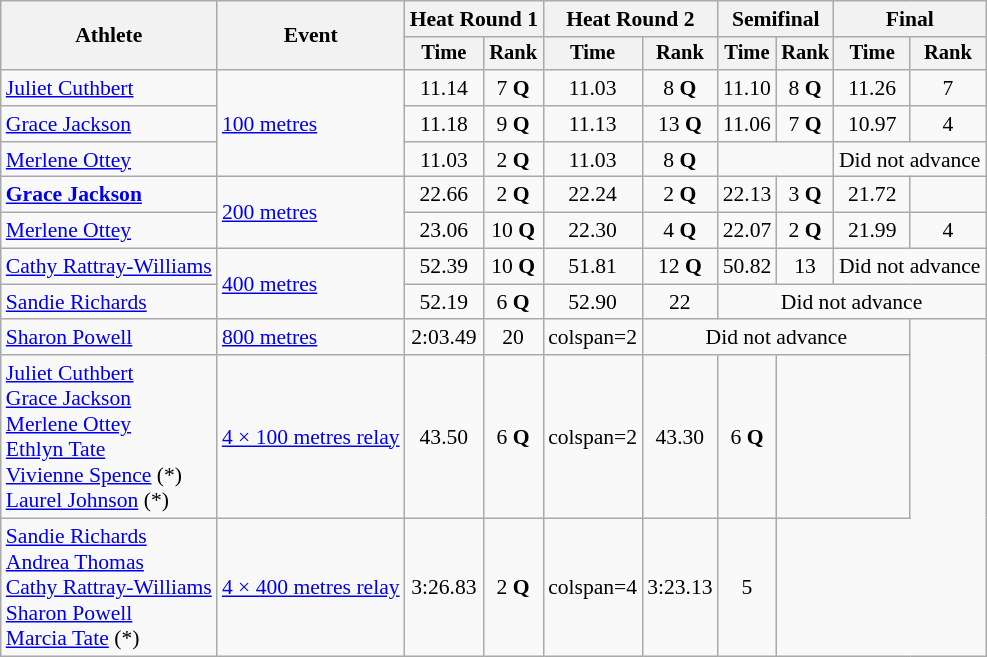<table class=wikitable style="font-size:90%; text-align:center">
<tr>
<th rowspan=2>Athlete</th>
<th rowspan=2>Event</th>
<th colspan=2>Heat Round 1</th>
<th colspan=2>Heat Round 2</th>
<th colspan=2>Semifinal</th>
<th colspan=2>Final</th>
</tr>
<tr style=font-size:95%>
<th>Time</th>
<th>Rank</th>
<th>Time</th>
<th>Rank</th>
<th>Time</th>
<th>Rank</th>
<th>Time</th>
<th>Rank</th>
</tr>
<tr align=center>
<td align=left><a href='#'>Juliet Cuthbert</a></td>
<td align=left rowspan=3><a href='#'>100 metres</a></td>
<td>11.14</td>
<td>7 <strong>Q</strong></td>
<td>11.03</td>
<td>8 <strong>Q</strong></td>
<td>11.10</td>
<td>8 <strong>Q</strong></td>
<td>11.26</td>
<td>7</td>
</tr>
<tr align=center>
<td align=left><a href='#'>Grace Jackson</a></td>
<td>11.18</td>
<td>9 <strong>Q</strong></td>
<td>11.13</td>
<td>13 <strong>Q</strong></td>
<td>11.06</td>
<td>7 <strong>Q</strong></td>
<td>10.97</td>
<td>4</td>
</tr>
<tr align=center>
<td align=left><a href='#'>Merlene Ottey</a></td>
<td>11.03</td>
<td>2 <strong>Q</strong></td>
<td>11.03</td>
<td>8 <strong>Q</strong></td>
<td colspan=2></td>
<td colspan=2>Did not advance</td>
</tr>
<tr align=center>
<td align=left><strong><a href='#'>Grace Jackson</a></strong></td>
<td align=left rowspan=2><a href='#'>200 metres</a></td>
<td>22.66</td>
<td>2 <strong>Q</strong></td>
<td>22.24</td>
<td>2 <strong>Q</strong></td>
<td>22.13</td>
<td>3 <strong>Q</strong></td>
<td>21.72</td>
<td></td>
</tr>
<tr align=center>
<td align=left><a href='#'>Merlene Ottey</a></td>
<td>23.06</td>
<td>10 <strong>Q</strong></td>
<td>22.30</td>
<td>4 <strong>Q</strong></td>
<td>22.07</td>
<td>2 <strong>Q</strong></td>
<td>21.99</td>
<td>4</td>
</tr>
<tr align=center>
<td align=left><a href='#'>Cathy Rattray-Williams</a></td>
<td align=left rowspan=2><a href='#'>400 metres</a></td>
<td>52.39</td>
<td>10 <strong>Q</strong></td>
<td>51.81</td>
<td>12 <strong>Q</strong></td>
<td>50.82</td>
<td>13</td>
<td colspan=2>Did not advance</td>
</tr>
<tr align=center>
<td align=left><a href='#'>Sandie Richards</a></td>
<td>52.19</td>
<td>6 <strong>Q</strong></td>
<td>52.90</td>
<td>22</td>
<td colspan=4>Did not advance</td>
</tr>
<tr align=center>
<td align=left><a href='#'>Sharon Powell</a></td>
<td align=left><a href='#'>800 metres</a></td>
<td>2:03.49</td>
<td>20</td>
<td>colspan=2</td>
<td colspan=4>Did not advance</td>
</tr>
<tr align=center>
<td align=left><a href='#'>Juliet Cuthbert</a><br><a href='#'>Grace Jackson</a><br><a href='#'>Merlene Ottey</a><br><a href='#'>Ethlyn Tate</a><br><a href='#'>Vivienne Spence</a> (*)<br><a href='#'>Laurel Johnson</a> (*)</td>
<td align=left><a href='#'>4 × 100 metres relay</a></td>
<td>43.50</td>
<td>6 <strong>Q</strong></td>
<td>colspan=2</td>
<td>43.30</td>
<td>6 <strong>Q</strong></td>
<td colspan=2></td>
</tr>
<tr align=center>
<td align=left><a href='#'>Sandie Richards</a><br><a href='#'>Andrea Thomas</a><br><a href='#'>Cathy Rattray-Williams</a><br><a href='#'>Sharon Powell</a><br><a href='#'>Marcia Tate</a> (*)</td>
<td align=left><a href='#'>4 × 400 metres relay</a></td>
<td>3:26.83</td>
<td>2 <strong>Q</strong></td>
<td>colspan=4</td>
<td>3:23.13</td>
<td>5</td>
</tr>
</table>
